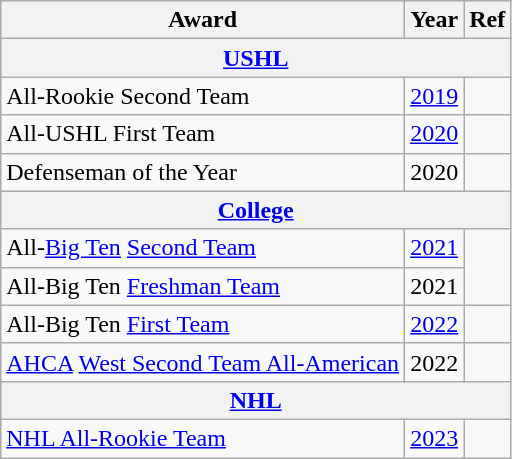<table class="wikitable">
<tr>
<th>Award</th>
<th>Year</th>
<th>Ref</th>
</tr>
<tr>
<th colspan="3"><a href='#'>USHL</a></th>
</tr>
<tr>
<td>All-Rookie Second Team</td>
<td><a href='#'>2019</a></td>
<td></td>
</tr>
<tr>
<td>All-USHL First Team</td>
<td><a href='#'>2020</a></td>
<td></td>
</tr>
<tr>
<td>Defenseman of the Year</td>
<td>2020</td>
<td></td>
</tr>
<tr>
<th colspan="3"><a href='#'>College</a></th>
</tr>
<tr>
<td>All-<a href='#'>Big Ten</a> <a href='#'>Second Team</a></td>
<td><a href='#'>2021</a></td>
<td rowspan="2"></td>
</tr>
<tr>
<td>All-Big Ten <a href='#'>Freshman Team</a></td>
<td>2021</td>
</tr>
<tr>
<td>All-Big Ten <a href='#'>First Team</a></td>
<td><a href='#'>2022</a></td>
<td></td>
</tr>
<tr>
<td><a href='#'>AHCA</a> <a href='#'>West Second Team All-American</a></td>
<td>2022</td>
<td></td>
</tr>
<tr>
<th colspan="3"><a href='#'>NHL</a></th>
</tr>
<tr>
<td><a href='#'>NHL All-Rookie Team</a></td>
<td><a href='#'>2023</a></td>
<td></td>
</tr>
</table>
